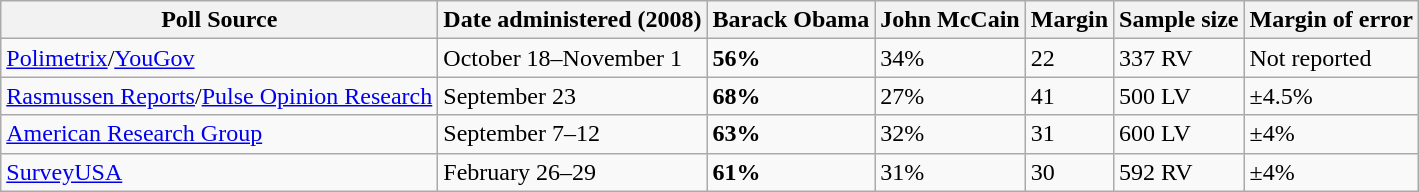<table class="wikitable collapsible">
<tr>
<th>Poll Source</th>
<th>Date administered (2008)</th>
<th>Barack Obama</th>
<th>John McCain</th>
<th>Margin</th>
<th>Sample size</th>
<th>Margin of error</th>
</tr>
<tr>
<td><a href='#'>Polimetrix</a>/<a href='#'>YouGov</a></td>
<td>October 18–November 1</td>
<td><strong>56%</strong></td>
<td>34%</td>
<td>22</td>
<td>337 RV</td>
<td>Not reported</td>
</tr>
<tr>
<td><a href='#'>Rasmussen Reports</a>/<a href='#'>Pulse Opinion Research</a></td>
<td>September 23</td>
<td><strong>68%</strong></td>
<td>27%</td>
<td>41</td>
<td>500 LV</td>
<td>±4.5%</td>
</tr>
<tr>
<td><a href='#'>American Research Group</a></td>
<td>September 7–12</td>
<td><strong>63%</strong></td>
<td>32%</td>
<td>31</td>
<td>600 LV</td>
<td>±4%</td>
</tr>
<tr>
<td><a href='#'>SurveyUSA</a></td>
<td>February 26–29</td>
<td><strong>61%</strong></td>
<td>31%</td>
<td>30</td>
<td>592 RV</td>
<td>±4%</td>
</tr>
</table>
